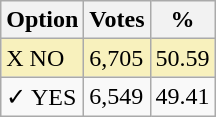<table class="wikitable">
<tr>
<th>Option</th>
<th>Votes</th>
<th>%</th>
</tr>
<tr>
<td style=background:#f8f1bd>X NO</td>
<td style=background:#f8f1bd>6,705</td>
<td style=background:#f8f1bd>50.59</td>
</tr>
<tr>
<td>✓ YES</td>
<td>6,549</td>
<td>49.41</td>
</tr>
</table>
